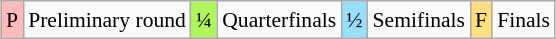<table class="wikitable" style="margin:0.5em auto; font-size:90%; line-height:1.25em; text-align:center;">
<tr>
<td bgcolor="#FFBBBB" align=center>P</td>
<td>Preliminary round</td>
<td bgcolor="#AFF55B" align=center>¼</td>
<td>Quarterfinals</td>
<td bgcolor="#97DEFF" align=center>½</td>
<td>Semifinals</td>
<td bgcolor="#FFDF80" align=center>F</td>
<td>Finals</td>
</tr>
</table>
